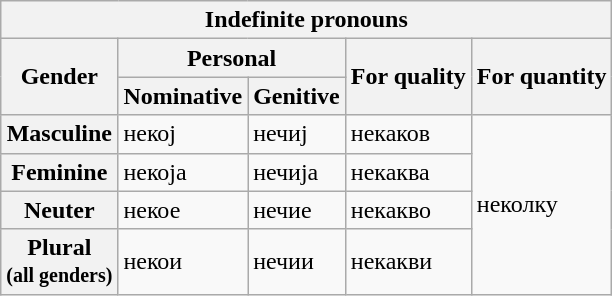<table class="wikitable">
<tr>
<th colspan="5">Indefinite pronouns</th>
</tr>
<tr>
<th rowspan="2">Gender</th>
<th colspan="2">Personal</th>
<th rowspan="2">For quality</th>
<th rowspan="2">For quantity</th>
</tr>
<tr>
<th>Nominative</th>
<th>Genitive</th>
</tr>
<tr>
<th>Masculine</th>
<td>некој</td>
<td>нечиј</td>
<td>некаков</td>
<td rowspan="4">неколку</td>
</tr>
<tr>
<th>Feminine</th>
<td>некоја</td>
<td>нечија</td>
<td>некаква</td>
</tr>
<tr>
<th>Neuter</th>
<td>некое</td>
<td>нечие</td>
<td>некакво</td>
</tr>
<tr>
<th>Plural<br><small>(all genders)</small></th>
<td>некои</td>
<td>нечии</td>
<td>некакви</td>
</tr>
</table>
